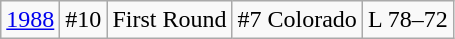<table class="wikitable">
<tr align="center">
<td><a href='#'>1988</a></td>
<td>#10</td>
<td>First Round</td>
<td>#7 Colorado</td>
<td>L 78–72</td>
</tr>
</table>
